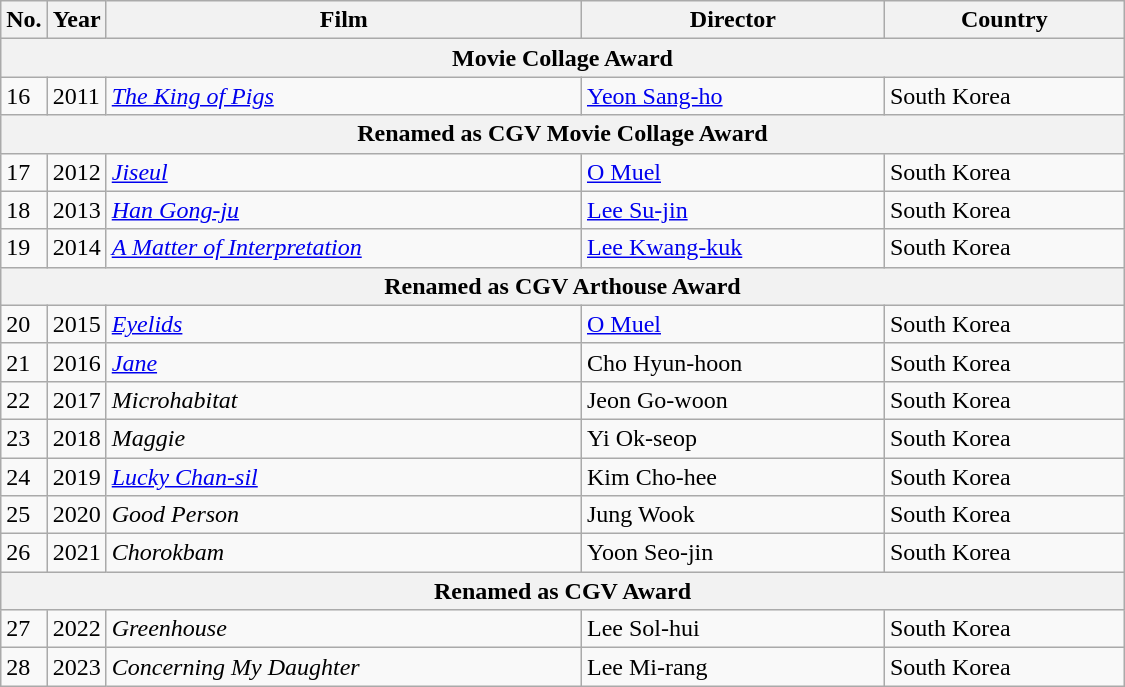<table class=wikitable style="width:750px">
<tr>
<th width=10>No.</th>
<th width=10>Year</th>
<th>Film</th>
<th>Director</th>
<th>Country</th>
</tr>
<tr>
<th colspan=5>Movie Collage Award</th>
</tr>
<tr>
<td>16</td>
<td>2011</td>
<td><em><a href='#'>The King of Pigs</a></em></td>
<td><a href='#'>Yeon Sang-ho</a></td>
<td>South Korea</td>
</tr>
<tr>
<th colspan=5>Renamed as CGV Movie Collage Award</th>
</tr>
<tr>
<td>17</td>
<td>2012</td>
<td><em><a href='#'>Jiseul</a></em></td>
<td><a href='#'>O Muel</a></td>
<td>South Korea</td>
</tr>
<tr>
<td>18</td>
<td>2013</td>
<td><em><a href='#'>Han Gong-ju</a></em></td>
<td><a href='#'>Lee Su-jin</a></td>
<td>South Korea</td>
</tr>
<tr>
<td>19</td>
<td>2014</td>
<td><em><a href='#'>A Matter of Interpretation</a></em></td>
<td><a href='#'>Lee Kwang-kuk</a></td>
<td>South Korea</td>
</tr>
<tr>
<th colspan=5>Renamed as CGV Arthouse Award</th>
</tr>
<tr>
<td>20</td>
<td>2015</td>
<td><em><a href='#'>Eyelids</a></em></td>
<td><a href='#'>O Muel</a></td>
<td>South Korea</td>
</tr>
<tr>
<td>21</td>
<td>2016</td>
<td><em><a href='#'>Jane</a></em></td>
<td>Cho Hyun-hoon</td>
<td>South Korea</td>
</tr>
<tr>
<td>22</td>
<td>2017</td>
<td><em>Microhabitat</em></td>
<td>Jeon Go-woon</td>
<td>South Korea</td>
</tr>
<tr>
<td>23</td>
<td>2018</td>
<td><em>Maggie</em></td>
<td>Yi Ok-seop</td>
<td>South Korea</td>
</tr>
<tr>
<td>24</td>
<td>2019</td>
<td><em><a href='#'>Lucky Chan-sil</a></em></td>
<td>Kim Cho-hee</td>
<td>South Korea</td>
</tr>
<tr>
<td>25</td>
<td>2020</td>
<td><em>Good Person</em></td>
<td>Jung Wook</td>
<td>South Korea</td>
</tr>
<tr>
<td>26</td>
<td>2021</td>
<td><em>Chorokbam</em></td>
<td>Yoon Seo-jin</td>
<td>South Korea</td>
</tr>
<tr>
<th colspan=5>Renamed as CGV Award</th>
</tr>
<tr>
<td>27</td>
<td>2022</td>
<td><em>Greenhouse</em></td>
<td>Lee Sol-hui</td>
<td>South Korea</td>
</tr>
<tr>
<td>28</td>
<td>2023</td>
<td><em>Concerning My Daughter</em></td>
<td>Lee Mi-rang</td>
<td>South Korea</td>
</tr>
</table>
